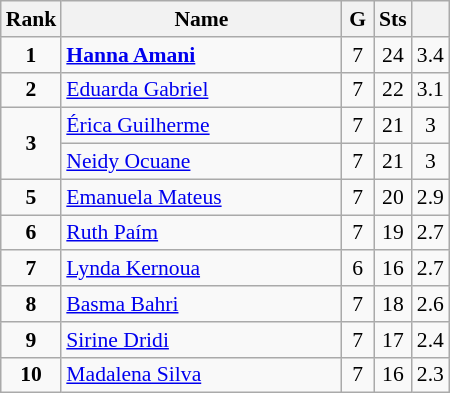<table class="wikitable" style="font-size:90%;">
<tr>
<th width=10px>Rank</th>
<th width=180px>Name</th>
<th width=15px>G</th>
<th width=10px>Sts</th>
<th width=10px></th>
</tr>
<tr align=center>
<td><strong>1</strong></td>
<td align=left> <strong><a href='#'>Hanna Amani</a></strong></td>
<td>7</td>
<td>24</td>
<td>3.4</td>
</tr>
<tr align=center>
<td><strong>2</strong></td>
<td align=left> <a href='#'>Eduarda Gabriel</a></td>
<td>7</td>
<td>22</td>
<td>3.1</td>
</tr>
<tr align=center>
<td rowspan=2><strong>3</strong></td>
<td align=left> <a href='#'>Érica Guilherme</a></td>
<td>7</td>
<td>21</td>
<td>3</td>
</tr>
<tr align=center>
<td align=left> <a href='#'>Neidy Ocuane</a></td>
<td>7</td>
<td>21</td>
<td>3</td>
</tr>
<tr align=center>
<td><strong>5</strong></td>
<td align=left> <a href='#'>Emanuela Mateus</a></td>
<td>7</td>
<td>20</td>
<td>2.9</td>
</tr>
<tr align=center>
<td><strong>6</strong></td>
<td align=left> <a href='#'>Ruth Paím</a></td>
<td>7</td>
<td>19</td>
<td>2.7</td>
</tr>
<tr align=center>
<td><strong>7</strong></td>
<td align=left> <a href='#'>Lynda Kernoua</a></td>
<td>6</td>
<td>16</td>
<td>2.7</td>
</tr>
<tr align=center>
<td><strong>8</strong></td>
<td align=left> <a href='#'>Basma Bahri</a></td>
<td>7</td>
<td>18</td>
<td>2.6</td>
</tr>
<tr align=center>
<td><strong>9</strong></td>
<td align=left> <a href='#'>Sirine Dridi</a></td>
<td>7</td>
<td>17</td>
<td>2.4</td>
</tr>
<tr align=center>
<td><strong>10</strong></td>
<td align=left> <a href='#'>Madalena Silva</a></td>
<td>7</td>
<td>16</td>
<td>2.3</td>
</tr>
</table>
